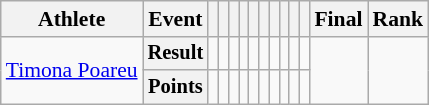<table class="wikitable" style="font-size:90%">
<tr>
<th>Athlete</th>
<th>Event</th>
<th></th>
<th></th>
<th></th>
<th></th>
<th></th>
<th></th>
<th></th>
<th></th>
<th></th>
<th></th>
<th>Final</th>
<th>Rank</th>
</tr>
<tr style=text-align:center>
<td rowspan=2 style=text-align:left><a href='#'>Timona Poareu</a></td>
<th style="font-size:95%">Result</th>
<td></td>
<td></td>
<td></td>
<td></td>
<td></td>
<td></td>
<td></td>
<td></td>
<td></td>
<td></td>
<td rowspan=2></td>
<td rowspan=2></td>
</tr>
<tr style=text-align:center>
<th style="font-size:95%">Points</th>
<td></td>
<td></td>
<td></td>
<td></td>
<td></td>
<td></td>
<td></td>
<td></td>
<td></td>
<td></td>
</tr>
</table>
